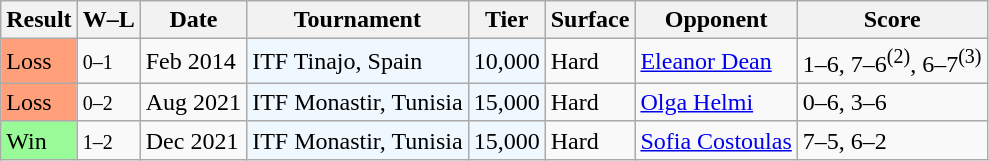<table class="sortable wikitable">
<tr>
<th>Result</th>
<th class=unsortable>W–L</th>
<th>Date</th>
<th>Tournament</th>
<th>Tier</th>
<th>Surface</th>
<th>Opponent</th>
<th class=unsortable>Score</th>
</tr>
<tr>
<td style="background:#ffa07a;">Loss</td>
<td><small>0–1</small></td>
<td>Feb 2014</td>
<td style="background:#f0f8ff;">ITF Tinajo, Spain</td>
<td style="background:#f0f8ff;">10,000</td>
<td>Hard</td>
<td> <a href='#'>Eleanor Dean</a></td>
<td>1–6, 7–6<sup>(2)</sup>, 6–7<sup>(3)</sup></td>
</tr>
<tr>
<td bgcolor=ffa07a>Loss</td>
<td><small>0–2</small></td>
<td>Aug 2021</td>
<td style="background:#f0f8ff;">ITF Monastir, Tunisia</td>
<td style="background:#f0f8ff;">15,000</td>
<td>Hard</td>
<td> <a href='#'>Olga Helmi</a></td>
<td>0–6, 3–6</td>
</tr>
<tr>
<td bgcolor=98fb98>Win</td>
<td><small>1–2</small></td>
<td>Dec 2021</td>
<td style="background:#f0f8ff;">ITF Monastir, Tunisia</td>
<td style="background:#f0f8ff;">15,000</td>
<td>Hard</td>
<td> <a href='#'>Sofia Costoulas</a></td>
<td>7–5, 6–2</td>
</tr>
</table>
